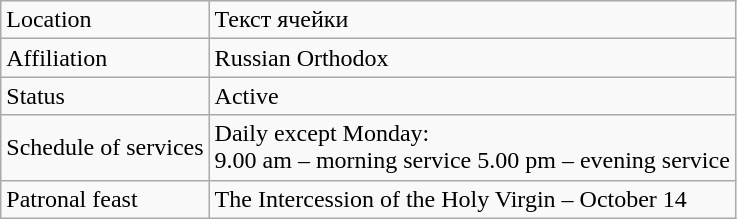<table class="wikitable">
<tr>
<td>Location</td>
<td>Текст ячейки</td>
</tr>
<tr>
<td>Affiliation</td>
<td>Russian Orthodox</td>
</tr>
<tr>
<td>Status</td>
<td>Active</td>
</tr>
<tr>
<td>Schedule of services</td>
<td>Daily except Monday:<br>9.00 am – morning service
5.00 pm – evening service</td>
</tr>
<tr>
<td>Patronal feast</td>
<td>The Intercession of the Holy Virgin – October 14</td>
</tr>
</table>
